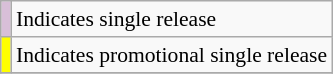<table class="wikitable" style="font-size:90%;">
<tr>
<td style="background-color:#D8BFD8"></td>
<td>Indicates single release</td>
</tr>
<tr>
<td style="background-color:#ffff00"></td>
<td>Indicates promotional single release</td>
</tr>
<tr>
</tr>
</table>
